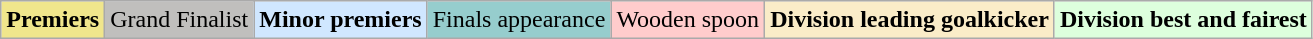<table class="wikitable">
<tr>
<td style=background:#F0E68C><strong>Premiers</strong></td>
<td style=background:#C0BFBD>Grand Finalist</td>
<td style=background:#D0E7FF><strong>Minor premiers</strong></td>
<td style=background:#96CDCD>Finals appearance</td>
<td style=background:#FFCCCC>Wooden spoon</td>
<td style=background:#FAECC8><strong>Division leading goalkicker</strong></td>
<td style=background:#DDFFDD><strong>Division best and fairest</strong></td>
</tr>
</table>
